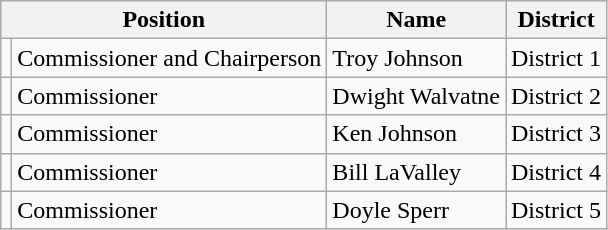<table class="wikitable">
<tr>
<th colspan="2">Position</th>
<th>Name</th>
<th>District</th>
</tr>
<tr>
<td></td>
<td>Commissioner and Chairperson</td>
<td>Troy Johnson</td>
<td>District 1</td>
</tr>
<tr>
<td></td>
<td>Commissioner</td>
<td>Dwight Walvatne</td>
<td>District 2</td>
</tr>
<tr>
<td></td>
<td>Commissioner</td>
<td>Ken Johnson</td>
<td>District 3</td>
</tr>
<tr>
<td></td>
<td>Commissioner</td>
<td>Bill LaValley</td>
<td>District 4</td>
</tr>
<tr>
<td></td>
<td>Commissioner</td>
<td>Doyle Sperr</td>
<td>District 5</td>
</tr>
</table>
